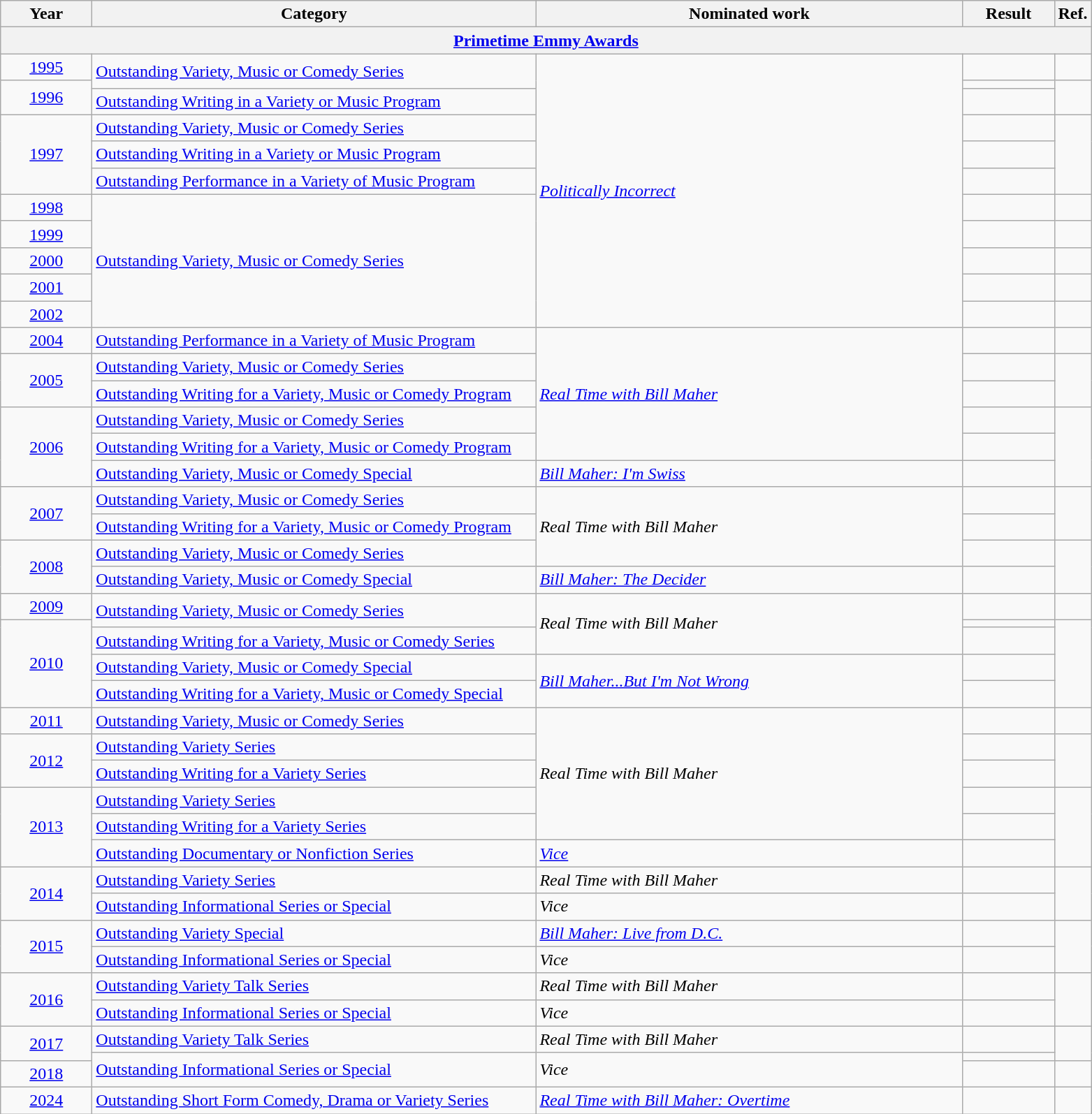<table class=wikitable>
<tr>
<th scope="col" style="width:5em;">Year</th>
<th scope="col" style="width:26em;">Category</th>
<th scope="col" style="width:25em;">Nominated work</th>
<th scope="col" style="width:5em;">Result</th>
<th>Ref.</th>
</tr>
<tr>
<th colspan=5><a href='#'>Primetime Emmy Awards</a></th>
</tr>
<tr>
<td style="text-align:center;"><a href='#'>1995</a></td>
<td rowspan=2><a href='#'>Outstanding Variety, Music or Comedy Series</a></td>
<td rowspan=11><em><a href='#'>Politically Incorrect</a></em></td>
<td></td>
<td></td>
</tr>
<tr>
<td style="text-align:center;", rowspan=2><a href='#'>1996</a></td>
<td></td>
<td rowspan=2></td>
</tr>
<tr>
<td><a href='#'>Outstanding Writing in a Variety or Music Program</a></td>
<td></td>
</tr>
<tr>
<td style="text-align:center;", rowspan=3><a href='#'>1997</a></td>
<td><a href='#'>Outstanding Variety, Music or Comedy Series</a></td>
<td></td>
<td rowspan=3></td>
</tr>
<tr>
<td><a href='#'>Outstanding Writing in a Variety or Music Program</a></td>
<td></td>
</tr>
<tr>
<td><a href='#'>Outstanding Performance in a Variety of Music Program</a></td>
<td></td>
</tr>
<tr>
<td style="text-align:center;"><a href='#'>1998</a></td>
<td rowspan=5><a href='#'>Outstanding Variety, Music or Comedy Series</a></td>
<td></td>
<td></td>
</tr>
<tr>
<td style="text-align:center;"><a href='#'>1999</a></td>
<td></td>
<td></td>
</tr>
<tr>
<td style="text-align:center;"><a href='#'>2000</a></td>
<td></td>
<td></td>
</tr>
<tr>
<td style="text-align:center;"><a href='#'>2001</a></td>
<td></td>
<td></td>
</tr>
<tr>
<td style="text-align:center;"><a href='#'>2002</a></td>
<td></td>
<td></td>
</tr>
<tr>
<td style="text-align:center;"><a href='#'>2004</a></td>
<td><a href='#'>Outstanding Performance in a Variety of Music Program</a></td>
<td rowspan=5><em><a href='#'>Real Time with Bill Maher</a></em></td>
<td></td>
<td></td>
</tr>
<tr>
<td style="text-align:center;", rowspan=2><a href='#'>2005</a></td>
<td><a href='#'>Outstanding Variety, Music or Comedy Series</a></td>
<td></td>
<td rowspan=2></td>
</tr>
<tr>
<td><a href='#'>Outstanding Writing for a Variety, Music or Comedy Program</a></td>
<td></td>
</tr>
<tr>
<td style="text-align:center;", rowspan=3><a href='#'>2006</a></td>
<td><a href='#'>Outstanding Variety, Music or Comedy Series</a></td>
<td></td>
<td rowspan=3></td>
</tr>
<tr>
<td><a href='#'>Outstanding Writing for a Variety, Music or Comedy Program</a></td>
<td></td>
</tr>
<tr>
<td><a href='#'>Outstanding Variety, Music or Comedy Special</a></td>
<td><em><a href='#'>Bill Maher: I'm Swiss</a></em></td>
<td></td>
</tr>
<tr>
<td style="text-align:center;", rowspan=2><a href='#'>2007</a></td>
<td><a href='#'>Outstanding Variety, Music or Comedy Series</a></td>
<td rowspan=3><em>Real Time with Bill Maher</em></td>
<td></td>
<td rowspan=2></td>
</tr>
<tr>
<td><a href='#'>Outstanding Writing for a Variety, Music or Comedy Program</a></td>
<td></td>
</tr>
<tr>
<td style="text-align:center;", rowspan=2><a href='#'>2008</a></td>
<td><a href='#'>Outstanding Variety, Music or Comedy Series</a></td>
<td></td>
<td rowspan=2></td>
</tr>
<tr>
<td><a href='#'>Outstanding Variety, Music or Comedy Special</a></td>
<td><em><a href='#'>Bill Maher: The Decider</a></em></td>
<td></td>
</tr>
<tr>
<td style="text-align:center;"><a href='#'>2009</a></td>
<td rowspan=2><a href='#'>Outstanding Variety, Music or Comedy Series</a></td>
<td rowspan=3><em>Real Time with Bill Maher</em></td>
<td></td>
<td></td>
</tr>
<tr>
<td style="text-align:center;", rowspan=4><a href='#'>2010</a></td>
<td></td>
<td rowspan=4></td>
</tr>
<tr>
<td><a href='#'>Outstanding Writing for a Variety, Music or Comedy Series</a></td>
<td></td>
</tr>
<tr>
<td><a href='#'>Outstanding Variety, Music or Comedy Special</a></td>
<td rowspan=2><em><a href='#'>Bill Maher...But I'm Not Wrong</a></em></td>
<td></td>
</tr>
<tr>
<td><a href='#'>Outstanding Writing for a Variety, Music or Comedy Special</a></td>
<td></td>
</tr>
<tr>
<td style="text-align:center;"><a href='#'>2011</a></td>
<td><a href='#'>Outstanding Variety, Music or Comedy Series</a></td>
<td rowspan=5><em>Real Time with Bill Maher</em></td>
<td></td>
<td></td>
</tr>
<tr>
<td style="text-align:center;", rowspan=2><a href='#'>2012</a></td>
<td><a href='#'>Outstanding Variety Series</a></td>
<td></td>
<td rowspan=2></td>
</tr>
<tr>
<td><a href='#'>Outstanding Writing for a Variety Series</a></td>
<td></td>
</tr>
<tr>
<td style="text-align:center;", rowspan=3><a href='#'>2013</a></td>
<td><a href='#'>Outstanding Variety Series</a></td>
<td></td>
<td rowspan=3></td>
</tr>
<tr>
<td><a href='#'>Outstanding Writing for a Variety Series</a></td>
<td></td>
</tr>
<tr>
<td><a href='#'>Outstanding Documentary or Nonfiction Series</a></td>
<td><em><a href='#'>Vice</a></em></td>
<td></td>
</tr>
<tr>
<td style="text-align:center;", rowspan=2><a href='#'>2014</a></td>
<td><a href='#'>Outstanding Variety Series</a></td>
<td><em>Real Time with Bill Maher</em></td>
<td></td>
<td rowspan=2></td>
</tr>
<tr>
<td><a href='#'>Outstanding Informational Series or Special</a></td>
<td><em>Vice</em></td>
<td></td>
</tr>
<tr>
<td style="text-align:center;", rowspan=2><a href='#'>2015</a></td>
<td><a href='#'>Outstanding Variety Special</a></td>
<td><em><a href='#'>Bill Maher: Live from D.C.</a></em></td>
<td></td>
<td rowspan=2></td>
</tr>
<tr>
<td><a href='#'>Outstanding Informational Series or Special</a></td>
<td><em>Vice</em></td>
<td></td>
</tr>
<tr>
<td style="text-align:center;", rowspan=2><a href='#'>2016</a></td>
<td><a href='#'>Outstanding Variety Talk Series</a></td>
<td><em>Real Time with Bill Maher</em></td>
<td></td>
<td rowspan=2></td>
</tr>
<tr>
<td><a href='#'>Outstanding Informational Series or Special</a></td>
<td><em>Vice</em></td>
<td></td>
</tr>
<tr>
<td style="text-align:center;", rowspan=2><a href='#'>2017</a></td>
<td><a href='#'>Outstanding Variety Talk Series</a></td>
<td><em>Real Time with Bill Maher</em></td>
<td></td>
<td rowspan=2></td>
</tr>
<tr>
<td rowspan=2><a href='#'>Outstanding Informational Series or Special</a></td>
<td rowspan=2><em>Vice</em></td>
<td></td>
</tr>
<tr>
<td style="text-align:center;"><a href='#'>2018</a></td>
<td></td>
<td></td>
</tr>
<tr>
<td style="text-align:center;"><a href='#'>2024</a></td>
<td><a href='#'>Outstanding Short Form Comedy, Drama or Variety Series</a></td>
<td><em><a href='#'>Real Time with Bill Maher: Overtime</a></em></td>
<td></td>
<td></td>
</tr>
</table>
